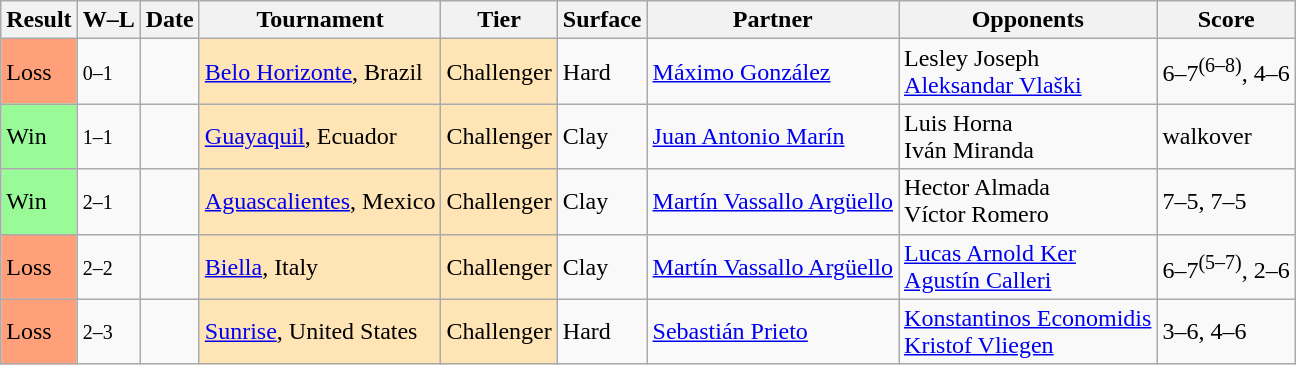<table class="sortable wikitable">
<tr>
<th>Result</th>
<th class="unsortable">W–L</th>
<th>Date</th>
<th>Tournament</th>
<th>Tier</th>
<th>Surface</th>
<th>Partner</th>
<th>Opponents</th>
<th class="unsortable">Score</th>
</tr>
<tr>
<td bgcolor=FFA07A>Loss</td>
<td><small>0–1</small></td>
<td></td>
<td style="background:moccasin;"><a href='#'>Belo Horizonte</a>, Brazil</td>
<td style="background:moccasin;">Challenger</td>
<td>Hard</td>
<td> <a href='#'>Máximo González</a></td>
<td> Lesley Joseph <br>  <a href='#'>Aleksandar Vlaški</a></td>
<td>6–7<sup>(6–8)</sup>, 4–6</td>
</tr>
<tr>
<td bgcolor=98FB98>Win</td>
<td><small>1–1</small></td>
<td></td>
<td style="background:moccasin;"><a href='#'>Guayaquil</a>, Ecuador</td>
<td style="background:moccasin;">Challenger</td>
<td>Clay</td>
<td> <a href='#'>Juan Antonio Marín</a></td>
<td> Luis Horna <br>  Iván Miranda</td>
<td>walkover</td>
</tr>
<tr>
<td bgcolor=98FB98>Win</td>
<td><small>2–1</small></td>
<td></td>
<td style="background:moccasin;"><a href='#'>Aguascalientes</a>, Mexico</td>
<td style="background:moccasin;">Challenger</td>
<td>Clay</td>
<td> <a href='#'>Martín Vassallo Argüello</a></td>
<td> Hector Almada <br>  Víctor Romero</td>
<td>7–5, 7–5</td>
</tr>
<tr>
<td bgcolor=FFA07A>Loss</td>
<td><small>2–2</small></td>
<td></td>
<td style="background:moccasin;"><a href='#'>Biella</a>, Italy</td>
<td style="background:moccasin;">Challenger</td>
<td>Clay</td>
<td> <a href='#'>Martín Vassallo Argüello</a></td>
<td> <a href='#'>Lucas Arnold Ker</a> <br>  <a href='#'>Agustín Calleri</a></td>
<td>6–7<sup>(5–7)</sup>, 2–6</td>
</tr>
<tr>
<td bgcolor=FFA07A>Loss</td>
<td><small>2–3</small></td>
<td></td>
<td style="background:moccasin;"><a href='#'>Sunrise</a>, United States</td>
<td style="background:moccasin;">Challenger</td>
<td>Hard</td>
<td> <a href='#'>Sebastián Prieto</a></td>
<td> <a href='#'>Konstantinos Economidis</a> <br>  <a href='#'>Kristof Vliegen</a></td>
<td>3–6, 4–6</td>
</tr>
</table>
